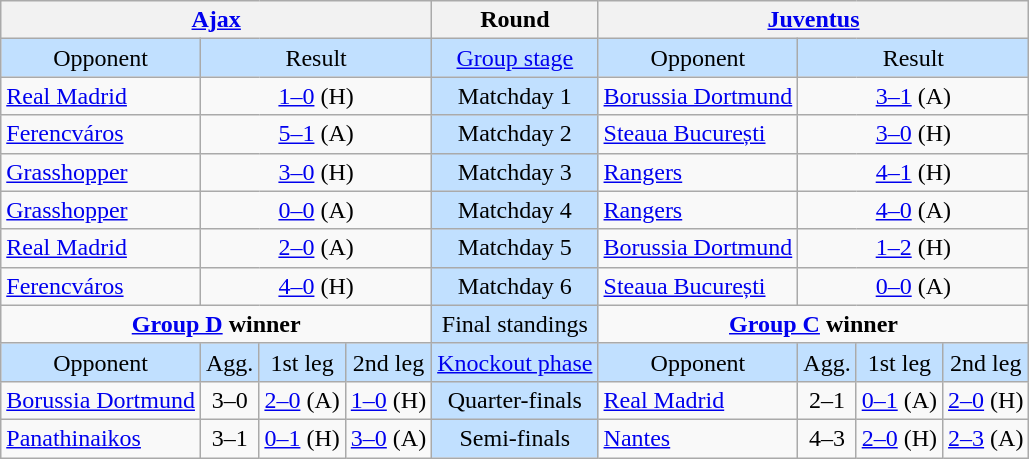<table class="wikitable" style="text-align:center">
<tr>
<th colspan=4> <a href='#'>Ajax</a></th>
<th>Round</th>
<th colspan=4> <a href='#'>Juventus</a></th>
</tr>
<tr style="background:#c1e0ff">
<td>Opponent</td>
<td colspan=3>Result</td>
<td><a href='#'>Group stage</a></td>
<td>Opponent</td>
<td colspan=3>Result</td>
</tr>
<tr>
<td align=left> <a href='#'>Real Madrid</a></td>
<td colspan=3><a href='#'>1–0</a> (H)</td>
<td style="background:#c1e0ff">Matchday 1</td>
<td align=left> <a href='#'>Borussia Dortmund</a></td>
<td colspan=3><a href='#'>3–1</a> (A)</td>
</tr>
<tr>
<td align=left> <a href='#'>Ferencváros</a></td>
<td colspan=3><a href='#'>5–1</a> (A)</td>
<td style="background:#c1e0ff">Matchday 2</td>
<td align=left> <a href='#'>Steaua București</a></td>
<td colspan=3><a href='#'>3–0</a> (H)</td>
</tr>
<tr>
<td align=left> <a href='#'>Grasshopper</a></td>
<td colspan=3><a href='#'>3–0</a> (H)</td>
<td style="background:#c1e0ff">Matchday 3</td>
<td align=left> <a href='#'>Rangers</a></td>
<td colspan=3><a href='#'>4–1</a> (H)</td>
</tr>
<tr>
<td align=left> <a href='#'>Grasshopper</a></td>
<td colspan=3><a href='#'>0–0</a> (A)</td>
<td style="background:#c1e0ff">Matchday 4</td>
<td align=left> <a href='#'>Rangers</a></td>
<td colspan=3><a href='#'>4–0</a> (A)</td>
</tr>
<tr>
<td align=left> <a href='#'>Real Madrid</a></td>
<td colspan=3><a href='#'>2–0</a> (A)</td>
<td style="background:#c1e0ff">Matchday 5</td>
<td align=left> <a href='#'>Borussia Dortmund</a></td>
<td colspan=3><a href='#'>1–2</a> (H)</td>
</tr>
<tr>
<td align=left> <a href='#'>Ferencváros</a></td>
<td colspan=3><a href='#'>4–0</a> (H)</td>
<td style="background:#c1e0ff">Matchday 6</td>
<td align=left> <a href='#'>Steaua București</a></td>
<td colspan=3><a href='#'>0–0</a> (A)</td>
</tr>
<tr>
<td colspan="4" style="text-align:center;vertical-align:top"><strong><a href='#'>Group D</a> winner</strong><br></td>
<td style="background:#c1e0ff">Final standings</td>
<td colspan="4" style="text-align:center;vertical-align:top"><strong><a href='#'>Group C</a> winner</strong><br></td>
</tr>
<tr style="background:#c1e0ff">
<td>Opponent</td>
<td>Agg.</td>
<td>1st leg</td>
<td>2nd leg</td>
<td><a href='#'>Knockout phase</a></td>
<td>Opponent</td>
<td>Agg.</td>
<td>1st leg</td>
<td>2nd leg</td>
</tr>
<tr>
<td align=left> <a href='#'>Borussia Dortmund</a></td>
<td>3–0</td>
<td><a href='#'>2–0</a> (A)</td>
<td><a href='#'>1–0</a> (H)</td>
<td style="background:#c1e0ff">Quarter-finals</td>
<td align=left> <a href='#'>Real Madrid</a></td>
<td>2–1</td>
<td><a href='#'>0–1</a> (A)</td>
<td><a href='#'>2–0</a> (H)</td>
</tr>
<tr>
<td align=left> <a href='#'>Panathinaikos</a></td>
<td>3–1</td>
<td><a href='#'>0–1</a> (H)</td>
<td><a href='#'>3–0</a> (A)</td>
<td style="background:#c1e0ff">Semi-finals</td>
<td align=left> <a href='#'>Nantes</a></td>
<td>4–3</td>
<td><a href='#'>2–0</a> (H)</td>
<td><a href='#'>2–3</a> (A)</td>
</tr>
</table>
